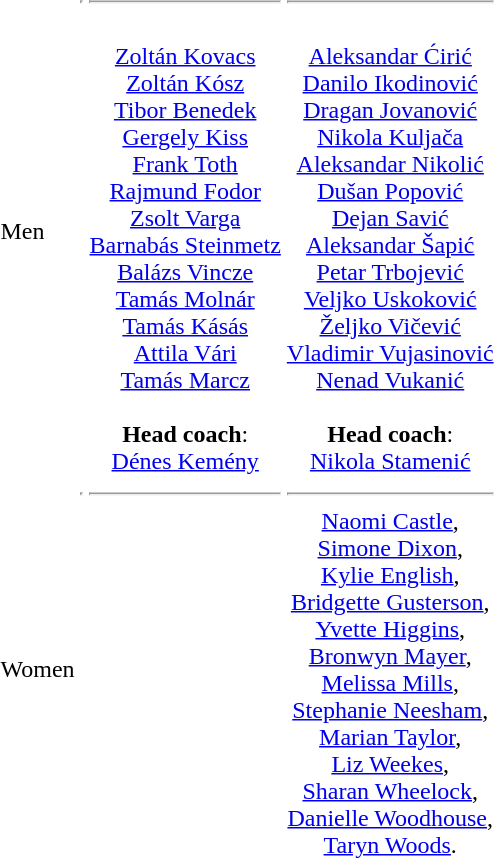<table>
<tr>
<td>Men<br></td>
<td style="text-align:center; vertical-align:top;"><strong></strong> <hr></td>
<td style="text-align:center; vertical-align:top;"><strong></strong> <hr><br><a href='#'>Zoltán Kovacs</a><br> <a href='#'>Zoltán Kósz</a><br> <a href='#'>Tibor Benedek</a><br> <a href='#'>Gergely Kiss</a><br> <a href='#'>Frank Toth</a><br> <a href='#'>Rajmund Fodor</a><br> <a href='#'>Zsolt Varga</a><br> <a href='#'>Barnabás Steinmetz</a><br> <a href='#'>Balázs Vincze</a><br> <a href='#'>Tamás Molnár</a><br> <a href='#'>Tamás Kásás</a><br> <a href='#'>Attila Vári</a><br>  <a href='#'>Tamás Marcz</a><br><br><strong>Head coach</strong>: <br><a href='#'>Dénes Kemény</a></td>
<td style="text-align:center; vertical-align:top;"><strong></strong> <hr><br><a href='#'>Aleksandar Ćirić</a><br> <a href='#'>Danilo Ikodinović</a><br> <a href='#'>Dragan Jovanović</a><br> <a href='#'>Nikola Kuljača</a><br> <a href='#'>Aleksandar Nikolić</a><br> <a href='#'>Dušan Popović</a><br> <a href='#'>Dejan Savić</a><br> <a href='#'>Aleksandar Šapić</a><br> <a href='#'>Petar Trbojević</a><br> <a href='#'>Veljko Uskoković</a><br> <a href='#'>Željko Vičević</a><br> <a href='#'>Vladimir Vujasinović</a><br> <a href='#'>Nenad Vukanić</a><br><br><strong>Head coach</strong>: <br><a href='#'>Nikola Stamenić</a></td>
</tr>
<tr>
<td>Women<br></td>
<td style="text-align:center; vertical-align:top;"><strong></strong> <hr></td>
<td style="text-align:center; vertical-align:top;"><strong></strong> <hr></td>
<td style="text-align:center; vertical-align:top;"><strong></strong> <hr><a href='#'>Naomi Castle</a>, <br><a href='#'>Simone Dixon</a>, <br><a href='#'>Kylie English</a>, <br><a href='#'>Bridgette Gusterson</a>, <br><a href='#'>Yvette Higgins</a>, <br><a href='#'>Bronwyn Mayer</a>, <br><a href='#'>Melissa Mills</a>, <br><a href='#'>Stephanie Neesham</a>, <br><a href='#'>Marian Taylor</a>, <br><a href='#'>Liz Weekes</a>, <br><a href='#'>Sharan Wheelock</a>, <br><a href='#'>Danielle Woodhouse</a>, <br><a href='#'>Taryn Woods</a>.</td>
</tr>
</table>
